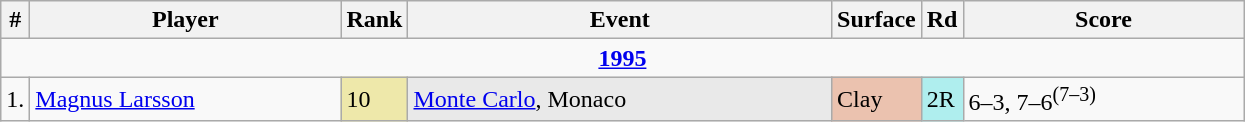<table class="wikitable sortable">
<tr>
<th>#</th>
<th width=200>Player</th>
<th>Rank</th>
<th width=275>Event</th>
<th>Surface</th>
<th>Rd</th>
<th width=180>Score</th>
</tr>
<tr>
<td colspan=7 style=text-align:center><strong><a href='#'>1995</a></strong></td>
</tr>
<tr>
<td>1.</td>
<td> <a href='#'>Magnus Larsson</a></td>
<td bgcolor= EEE8AA>10</td>
<td bgcolor= e9e9e9><a href='#'>Monte Carlo</a>, Monaco</td>
<td style="background:#ebc2af;">Clay</td>
<td bgcolor=afeeee>2R</td>
<td>6–3, 7–6<sup>(7–3)</sup></td>
</tr>
</table>
